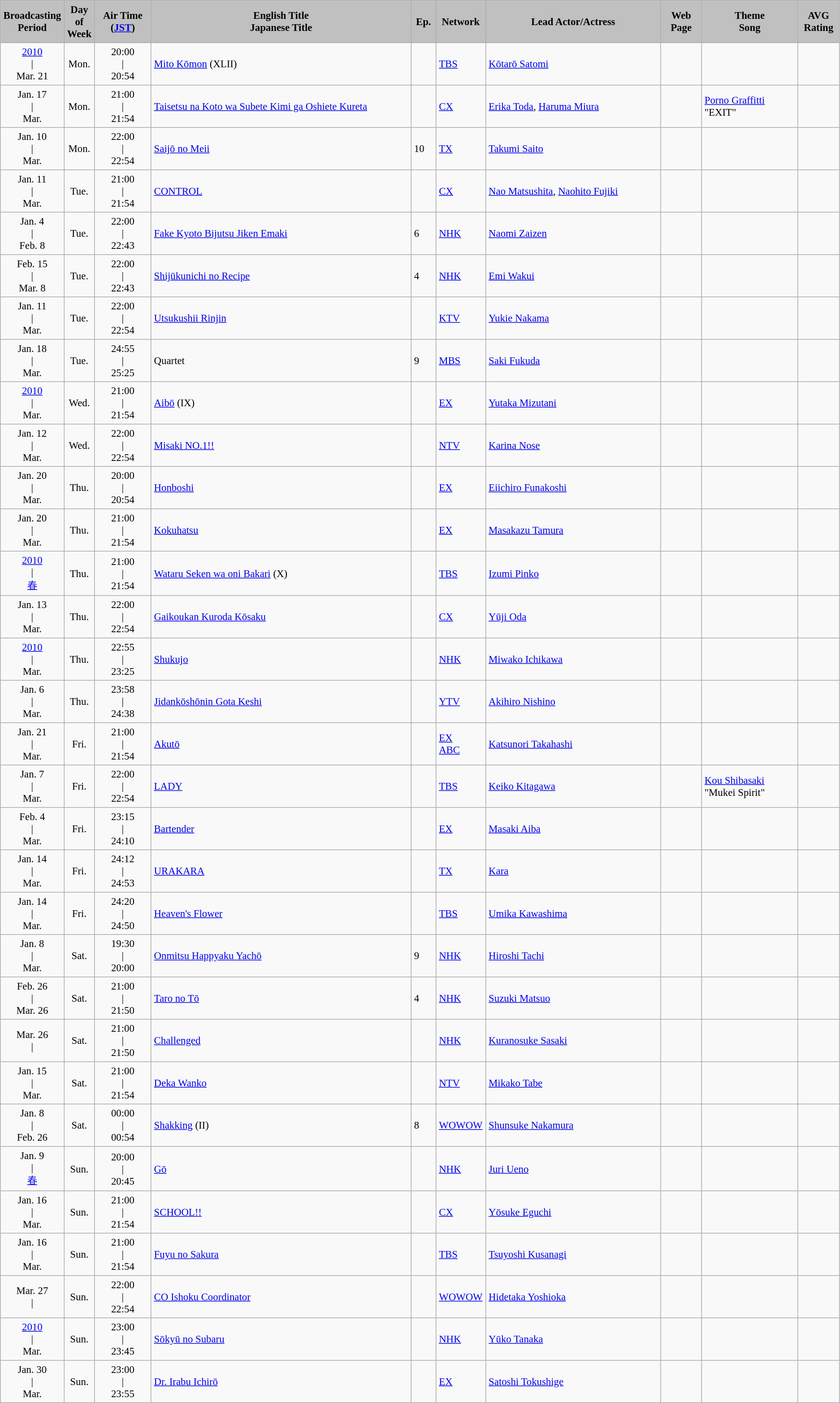<table border="1"  cellpadding="4" cellspacing="0" style="margin: 1em 1em 1em 0; background: #F9F9F9; border: 1px #AAA solid; border-collapse: collapse; font-size: 95%;">
<tr>
<th align=center width=7% bgcolor="silver">Broadcasting<br>Period</th>
<th align=center width=2% bgcolor="silver">Day<br>of<br>Week</th>
<th align=center width=7% bgcolor="silver">Air Time<br>(<a href='#'>JST</a>)</th>
<th align=center width=33% bgcolor="silver">English Title<br>Japanese Title</th>
<th align=center width=3% bgcolor="silver">Ep.</th>
<th align=center width=4% bgcolor="silver">Network</th>
<th align=center width=22% bgcolor="silver">Lead Actor/Actress</th>
<th align=center width=5% bgcolor="silver">Web<br>Page</th>
<th align=center width=12% bgcolor="silver">Theme<br>Song</th>
<th align=center width=5% bgcolor="silver">AVG<br>Rating</th>
</tr>
<tr>
<td align=center><a href='#'>2010</a><br> | <br>Mar. 21</td>
<td align=center>Mon.</td>
<td align=center>20:00<br> | <br>20:54</td>
<td><a href='#'>Mito Kōmon</a> (XLII)<br></td>
<td></td>
<td><a href='#'>TBS</a></td>
<td><a href='#'>Kōtarō Satomi</a></td>
<td></td>
<td></td>
<td></td>
</tr>
<tr>
<td align=center>Jan. 17<br> | <br>Mar.</td>
<td align=center>Mon.</td>
<td align=center>21:00<br> | <br>21:54</td>
<td><a href='#'>Taisetsu na Koto wa Subete Kimi ga Oshiete Kureta</a><br></td>
<td></td>
<td><a href='#'>CX</a></td>
<td><a href='#'>Erika Toda</a>, <a href='#'>Haruma Miura</a></td>
<td></td>
<td><a href='#'>Porno Graffitti</a><br>"EXIT"</td>
<td></td>
</tr>
<tr>
<td align=center>Jan. 10<br> | <br>Mar.</td>
<td align=center>Mon.</td>
<td align=center>22:00<br> | <br>22:54</td>
<td><a href='#'>Saijō no Meii</a><br></td>
<td>10</td>
<td><a href='#'>TX</a></td>
<td><a href='#'>Takumi Saito</a></td>
<td></td>
<td></td>
<td></td>
</tr>
<tr>
<td align=center>Jan. 11<br> | <br>Mar.</td>
<td align=center>Tue.</td>
<td align=center>21:00<br> | <br>21:54</td>
<td><a href='#'>CONTROL</a><br></td>
<td></td>
<td><a href='#'>CX</a></td>
<td><a href='#'>Nao Matsushita</a>, <a href='#'>Naohito Fujiki</a></td>
<td></td>
<td></td>
<td></td>
</tr>
<tr>
<td align=center>Jan. 4<br> | <br>Feb. 8</td>
<td align=center>Tue.</td>
<td align=center>22:00<br> | <br>22:43</td>
<td><a href='#'>Fake Kyoto Bijutsu Jiken Emaki</a><br></td>
<td>6</td>
<td><a href='#'>NHK</a></td>
<td><a href='#'>Naomi Zaizen</a></td>
<td></td>
<td></td>
<td></td>
</tr>
<tr>
<td align=center>Feb. 15<br> | <br>Mar. 8</td>
<td align=center>Tue.</td>
<td align=center>22:00<br> | <br>22:43</td>
<td><a href='#'>Shijūkunichi no Recipe</a><br></td>
<td>4</td>
<td><a href='#'>NHK</a></td>
<td><a href='#'>Emi Wakui</a></td>
<td></td>
<td></td>
<td></td>
</tr>
<tr>
<td align=center>Jan. 11<br> | <br>Mar.</td>
<td align=center>Tue.</td>
<td align=center>22:00<br> | <br>22:54</td>
<td><a href='#'>Utsukushii Rinjin</a><br></td>
<td></td>
<td><a href='#'>KTV</a></td>
<td><a href='#'>Yukie Nakama</a></td>
<td></td>
<td></td>
<td></td>
</tr>
<tr>
<td align=center>Jan. 18<br> | <br>Mar.</td>
<td align=center>Tue.</td>
<td align=center>24:55<br> | <br>25:25</td>
<td>Quartet<br></td>
<td>9</td>
<td><a href='#'>MBS</a></td>
<td><a href='#'>Saki Fukuda</a></td>
<td></td>
<td></td>
<td></td>
</tr>
<tr>
<td align=center><a href='#'>2010</a><br> | <br>Mar.</td>
<td align=center>Wed.</td>
<td align=center>21:00<br> | <br>21:54</td>
<td><a href='#'>Aibō</a> (IX)<br></td>
<td></td>
<td><a href='#'>EX</a></td>
<td><a href='#'>Yutaka Mizutani</a></td>
<td></td>
<td></td>
<td></td>
</tr>
<tr>
<td align=center>Jan. 12<br> | <br>Mar.</td>
<td align=center>Wed.</td>
<td align=center>22:00<br> | <br>22:54</td>
<td><a href='#'>Misaki NO.1!!</a><br></td>
<td></td>
<td><a href='#'>NTV</a></td>
<td><a href='#'>Karina Nose</a></td>
<td></td>
<td></td>
<td></td>
</tr>
<tr>
<td align=center>Jan. 20<br> | <br>Mar.</td>
<td align=center>Thu.</td>
<td align=center>20:00<br> | <br>20:54</td>
<td><a href='#'>Honboshi</a><br></td>
<td></td>
<td><a href='#'>EX</a></td>
<td><a href='#'>Eiichiro Funakoshi</a></td>
<td></td>
<td></td>
<td></td>
</tr>
<tr>
<td align=center>Jan. 20<br> | <br>Mar.</td>
<td align=center>Thu.</td>
<td align=center>21:00<br> | <br>21:54</td>
<td><a href='#'>Kokuhatsu</a><br></td>
<td></td>
<td><a href='#'>EX</a></td>
<td><a href='#'>Masakazu Tamura</a></td>
<td></td>
<td></td>
<td></td>
</tr>
<tr>
<td align=center><a href='#'>2010</a><br> | <br><a href='#'>春</a></td>
<td align=center>Thu.</td>
<td align=center>21:00<br> | <br>21:54</td>
<td><a href='#'>Wataru Seken wa oni Bakari</a> (X)<br></td>
<td></td>
<td><a href='#'>TBS</a></td>
<td><a href='#'>Izumi Pinko</a></td>
<td></td>
<td></td>
<td></td>
</tr>
<tr>
<td align=center>Jan. 13<br> | <br>Mar.</td>
<td align=center>Thu.</td>
<td align=center>22:00<br> | <br>22:54</td>
<td><a href='#'>Gaikoukan Kuroda Kōsaku</a><br></td>
<td></td>
<td><a href='#'>CX</a></td>
<td><a href='#'>Yūji Oda</a></td>
<td></td>
<td></td>
<td></td>
</tr>
<tr>
<td align=center><a href='#'>2010</a><br> | <br>Mar.</td>
<td align=center>Thu.</td>
<td align=center>22:55<br> | <br>23:25</td>
<td><a href='#'>Shukujo</a><br></td>
<td></td>
<td><a href='#'>NHK</a></td>
<td><a href='#'>Miwako Ichikawa</a></td>
<td></td>
<td></td>
<td></td>
</tr>
<tr>
<td align=center>Jan. 6<br> | <br>Mar.</td>
<td align=center>Thu.</td>
<td align=center>23:58<br> | <br>24:38</td>
<td><a href='#'>Jidankōshōnin Gota Keshi</a><br></td>
<td></td>
<td><a href='#'>YTV</a></td>
<td><a href='#'>Akihiro Nishino</a></td>
<td></td>
<td></td>
<td></td>
</tr>
<tr>
<td align=center>Jan. 21<br> | <br>Mar.</td>
<td align=center>Fri.</td>
<td align=center>21:00<br> | <br>21:54</td>
<td><a href='#'>Akutō</a><br></td>
<td></td>
<td><a href='#'>EX</a><br><a href='#'>ABC</a></td>
<td><a href='#'>Katsunori Takahashi</a></td>
<td></td>
<td></td>
<td></td>
</tr>
<tr>
<td align=center>Jan. 7<br> | <br>Mar.</td>
<td align=center>Fri.</td>
<td align=center>22:00<br> | <br>22:54</td>
<td><a href='#'>LADY</a><br></td>
<td></td>
<td><a href='#'>TBS</a></td>
<td><a href='#'>Keiko Kitagawa</a></td>
<td></td>
<td><a href='#'>Kou Shibasaki</a><br>"Mukei Spirit"</td>
<td></td>
</tr>
<tr>
<td align=center>Feb. 4<br> | <br>Mar.</td>
<td align=center>Fri.</td>
<td align=center>23:15<br> | <br>24:10</td>
<td><a href='#'>Bartender</a><br></td>
<td></td>
<td><a href='#'>EX</a></td>
<td><a href='#'>Masaki Aiba</a></td>
<td></td>
<td></td>
<td></td>
</tr>
<tr>
<td align=center>Jan. 14<br> | <br>Mar.</td>
<td align=center>Fri.</td>
<td align=center>24:12<br> | <br>24:53</td>
<td><a href='#'>URAKARA</a><br></td>
<td></td>
<td><a href='#'>TX</a></td>
<td><a href='#'>Kara</a></td>
<td></td>
<td></td>
<td></td>
</tr>
<tr>
<td align=center>Jan. 14<br> | <br>Mar.</td>
<td align=center>Fri.</td>
<td align=center>24:20<br> | <br>24:50</td>
<td><a href='#'>Heaven's Flower</a><br></td>
<td></td>
<td><a href='#'>TBS</a></td>
<td><a href='#'>Umika Kawashima</a></td>
<td></td>
<td></td>
<td></td>
</tr>
<tr>
<td align=center>Jan. 8<br> | <br>Mar.</td>
<td align=center>Sat.</td>
<td align=center>19:30<br> | <br>20:00</td>
<td><a href='#'>Onmitsu Happyaku Yachō</a><br></td>
<td>9</td>
<td><a href='#'>NHK</a></td>
<td><a href='#'>Hiroshi Tachi</a></td>
<td></td>
<td></td>
<td></td>
</tr>
<tr>
<td align=center>Feb. 26<br> | <br>Mar. 26</td>
<td align=center>Sat.</td>
<td align=center>21:00<br> | <br>21:50</td>
<td><a href='#'>Taro no Tō</a><br></td>
<td>4</td>
<td><a href='#'>NHK</a></td>
<td><a href='#'>Suzuki Matsuo</a></td>
<td> </td>
<td></td>
<td></td>
</tr>
<tr>
<td align=center>Mar. 26<br> | <br></td>
<td align=center>Sat.</td>
<td align=center>21:00<br> | <br>21:50</td>
<td><a href='#'>Challenged</a><br></td>
<td></td>
<td><a href='#'>NHK</a></td>
<td><a href='#'>Kuranosuke Sasaki</a></td>
<td></td>
<td></td>
<td></td>
</tr>
<tr>
<td align=center>Jan. 15<br> | <br>Mar.</td>
<td align=center>Sat.</td>
<td align=center>21:00<br> | <br>21:54</td>
<td><a href='#'>Deka Wanko</a><br></td>
<td></td>
<td><a href='#'>NTV</a></td>
<td><a href='#'>Mikako Tabe</a></td>
<td></td>
<td></td>
<td></td>
</tr>
<tr>
<td align=center>Jan. 8<br> | <br>Feb. 26</td>
<td align=center>Sat.</td>
<td align=center>00:00<br> | <br>00:54</td>
<td><a href='#'>Shakking</a> (II)<br></td>
<td>8</td>
<td><a href='#'>WOWOW</a></td>
<td><a href='#'>Shunsuke Nakamura</a></td>
<td></td>
<td></td>
<td></td>
</tr>
<tr>
<td align=center>Jan. 9<br> | <br><a href='#'>春</a></td>
<td align=center>Sun.</td>
<td align=center>20:00<br> | <br>20:45</td>
<td><a href='#'>Gō</a><br></td>
<td></td>
<td><a href='#'>NHK</a></td>
<td><a href='#'>Juri Ueno</a></td>
<td></td>
<td></td>
<td></td>
</tr>
<tr>
<td align=center>Jan. 16<br> | <br>Mar.</td>
<td align=center>Sun.</td>
<td align=center>21:00<br> | <br>21:54</td>
<td><a href='#'>SCHOOL!!</a><br></td>
<td></td>
<td><a href='#'>CX</a></td>
<td><a href='#'>Yōsuke Eguchi</a></td>
<td></td>
<td></td>
<td></td>
</tr>
<tr>
<td align=center>Jan. 16<br> | <br>Mar.</td>
<td align=center>Sun.</td>
<td align=center>21:00<br> | <br>21:54</td>
<td><a href='#'>Fuyu no Sakura</a><br></td>
<td></td>
<td><a href='#'>TBS</a></td>
<td><a href='#'>Tsuyoshi Kusanagi</a></td>
<td></td>
<td></td>
<td></td>
</tr>
<tr>
<td align=center>Mar. 27<br> | <br></td>
<td align=center>Sun.</td>
<td align=center>22:00<br> | <br>22:54</td>
<td><a href='#'>CO Ishoku Coordinator</a><br></td>
<td></td>
<td><a href='#'>WOWOW</a></td>
<td><a href='#'>Hidetaka Yoshioka</a></td>
<td></td>
<td></td>
<td></td>
</tr>
<tr>
<td align=center><a href='#'>2010</a><br> | <br>Mar.</td>
<td align=center>Sun.</td>
<td align=center>23:00<br> | <br>23:45</td>
<td><a href='#'>Sōkyū no Subaru</a><br></td>
<td></td>
<td><a href='#'>NHK</a></td>
<td><a href='#'>Yūko Tanaka</a></td>
<td></td>
<td></td>
<td></td>
</tr>
<tr>
<td align=center>Jan. 30<br> | <br>Mar.</td>
<td align=center>Sun.</td>
<td align=center>23:00<br> | <br>23:55</td>
<td><a href='#'>Dr. Irabu Ichirō</a><br></td>
<td></td>
<td><a href='#'>EX</a></td>
<td><a href='#'>Satoshi Tokushige</a></td>
<td></td>
<td></td>
<td></td>
</tr>
</table>
